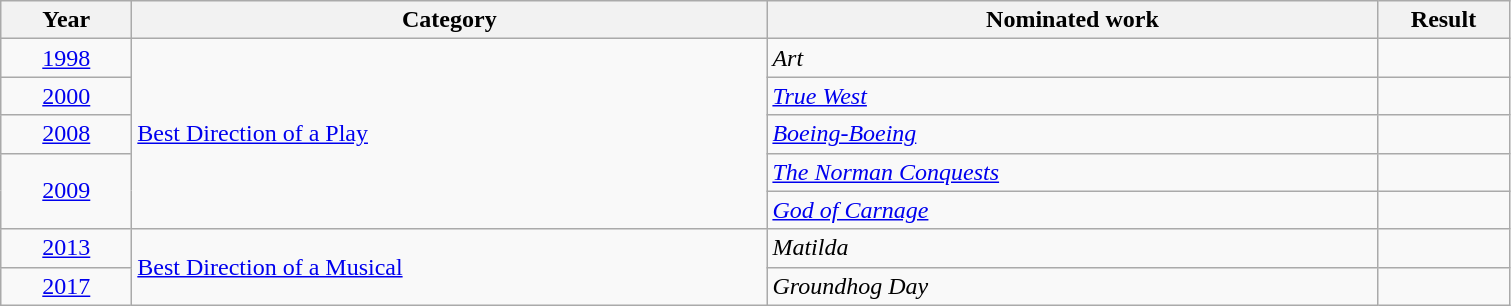<table class=wikitable>
<tr>
<th scope="col" style="width:5em;">Year</th>
<th scope="col" style="width:26em;">Category</th>
<th scope="col" style="width:25em;">Nominated work</th>
<th scope="col" style="width:5em;">Result</th>
</tr>
<tr>
<td style="text-align:center;"><a href='#'>1998</a></td>
<td rowspan="5"><a href='#'>Best Direction of a Play</a></td>
<td><em>Art</em></td>
<td></td>
</tr>
<tr>
<td style="text-align:center;"><a href='#'>2000</a></td>
<td><em><a href='#'>True West</a></em></td>
<td></td>
</tr>
<tr>
<td style="text-align:center;"><a href='#'>2008</a></td>
<td><em><a href='#'>Boeing-Boeing</a></em></td>
<td></td>
</tr>
<tr>
<td rowspan="2" align="center"><a href='#'>2009</a></td>
<td><em><a href='#'>The Norman Conquests</a></em></td>
<td></td>
</tr>
<tr>
<td><em><a href='#'>God of Carnage</a></em></td>
<td></td>
</tr>
<tr>
<td style="text-align:center;"><a href='#'>2013</a></td>
<td rowspan="2"><a href='#'>Best Direction of a Musical</a></td>
<td><em>Matilda</em></td>
<td></td>
</tr>
<tr>
<td style="text-align:center;"><a href='#'>2017</a></td>
<td><em>Groundhog Day</em></td>
<td></td>
</tr>
</table>
